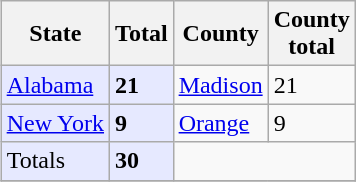<table class="wikitable" style="margin:0 0 0.5em 1em;float:right;">
<tr>
<th><strong>State</strong></th>
<th><strong>Total</strong></th>
<th><strong>County</strong></th>
<th><strong>County<br>total</strong></th>
</tr>
<tr>
<td rowspan=1 bgcolor="#e6e9ff"><a href='#'>Alabama</a></td>
<td rowspan=1 bgcolor="#e6e9ff"><strong>21</strong></td>
<td><a href='#'>Madison</a></td>
<td>21</td>
</tr>
<tr>
<td rowspan=1 bgcolor="#e6e9ff"><a href='#'>New York</a></td>
<td rowspan=1 bgcolor="#e6e9ff"><strong>9</strong></td>
<td><a href='#'>Orange</a></td>
<td>9</td>
</tr>
<tr>
<td bgcolor="#e6e9ff">Totals</td>
<td bgcolor="#e6e9ff"><strong>30</strong></td>
<td colspan=2></td>
</tr>
<tr>
</tr>
</table>
